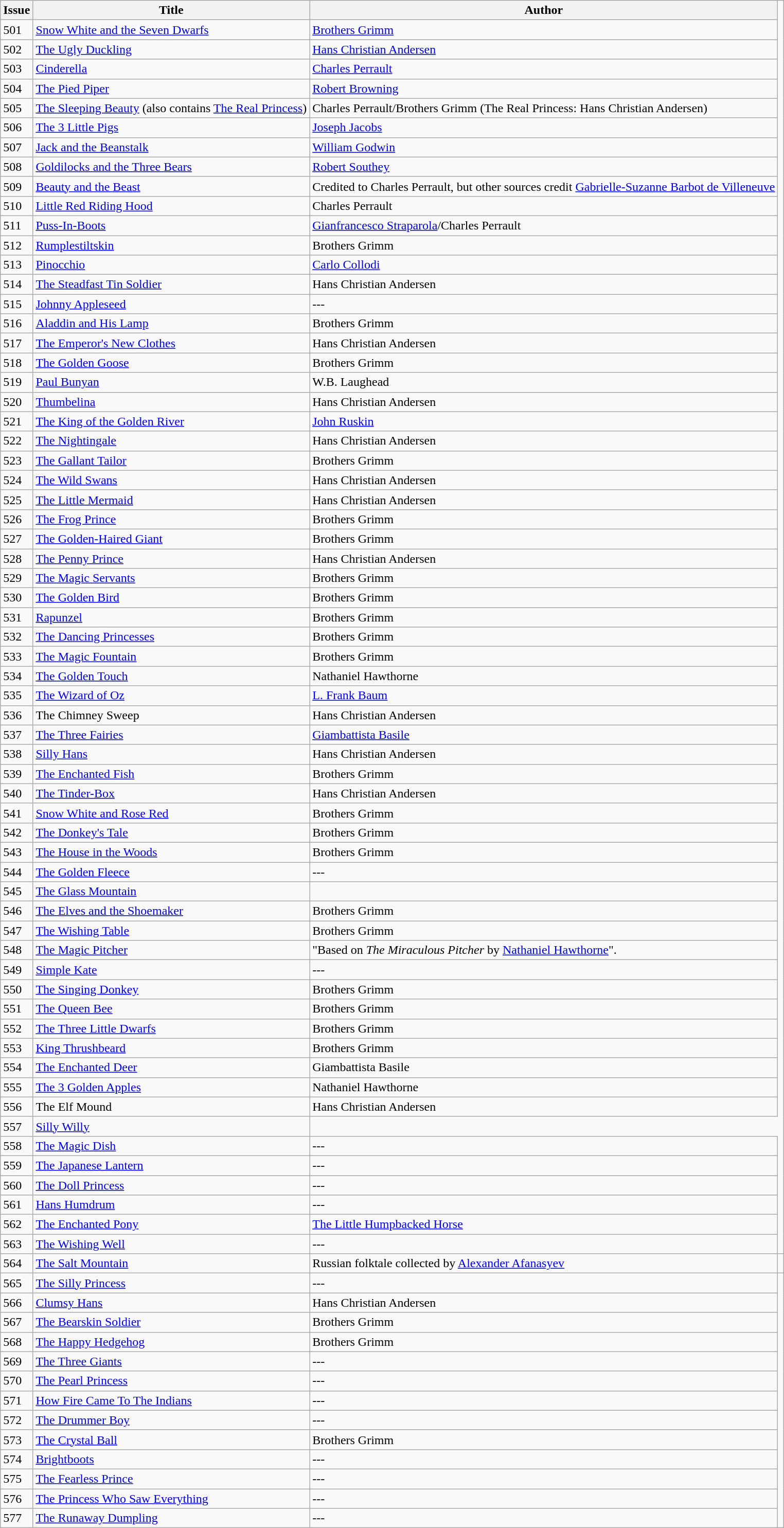<table class="wikitable sortable collapsible collapsed" border="1">
<tr>
<th>Issue</th>
<th>Title</th>
<th>Author</th>
</tr>
<tr>
<td>501</td>
<td><a href='#'>Snow White and the Seven Dwarfs</a></td>
<td><a href='#'>Brothers Grimm</a></td>
</tr>
<tr>
<td>502</td>
<td><a href='#'>The Ugly Duckling</a></td>
<td><a href='#'>Hans Christian Andersen</a></td>
</tr>
<tr>
<td>503</td>
<td><a href='#'>Cinderella</a></td>
<td><a href='#'>Charles Perrault</a></td>
</tr>
<tr>
<td>504</td>
<td><a href='#'>The Pied Piper</a></td>
<td><a href='#'>Robert Browning</a></td>
</tr>
<tr>
<td>505</td>
<td><a href='#'>The Sleeping Beauty</a> (also contains <a href='#'>The Real Princess</a>)</td>
<td>Charles Perrault/Brothers Grimm (The Real Princess: Hans Christian Andersen)</td>
</tr>
<tr>
<td>506</td>
<td><a href='#'>The 3 Little Pigs</a></td>
<td><a href='#'>Joseph Jacobs</a></td>
</tr>
<tr>
<td>507</td>
<td><a href='#'>Jack and the Beanstalk</a></td>
<td><a href='#'>William Godwin</a></td>
</tr>
<tr>
<td>508</td>
<td><a href='#'>Goldilocks and the Three Bears</a></td>
<td><a href='#'>Robert Southey</a></td>
</tr>
<tr>
<td>509</td>
<td><a href='#'>Beauty and the Beast</a></td>
<td>Credited to Charles Perrault, but other sources credit <a href='#'>Gabrielle-Suzanne Barbot de Villeneuve</a></td>
</tr>
<tr>
<td>510</td>
<td><a href='#'>Little Red Riding Hood</a></td>
<td>Charles Perrault</td>
</tr>
<tr>
<td>511</td>
<td><a href='#'>Puss-In-Boots</a></td>
<td><a href='#'>Gianfrancesco Straparola</a>/Charles Perrault</td>
</tr>
<tr>
<td>512</td>
<td><a href='#'>Rumplestiltskin</a></td>
<td>Brothers Grimm</td>
</tr>
<tr>
<td>513</td>
<td><a href='#'>Pinocchio</a></td>
<td><a href='#'>Carlo Collodi</a></td>
</tr>
<tr>
<td>514</td>
<td><a href='#'>The Steadfast Tin Soldier</a></td>
<td>Hans Christian Andersen</td>
</tr>
<tr>
<td>515</td>
<td><a href='#'>Johnny Appleseed</a></td>
<td>---</td>
</tr>
<tr>
<td>516</td>
<td><a href='#'>Aladdin and His Lamp</a></td>
<td>Brothers Grimm</td>
</tr>
<tr>
<td>517</td>
<td><a href='#'>The Emperor's New Clothes</a></td>
<td>Hans Christian Andersen</td>
</tr>
<tr>
<td>518</td>
<td><a href='#'>The Golden Goose</a></td>
<td>Brothers Grimm</td>
</tr>
<tr>
<td>519</td>
<td><a href='#'>Paul Bunyan</a></td>
<td>W.B. Laughead</td>
</tr>
<tr>
<td>520</td>
<td><a href='#'>Thumbelina</a></td>
<td>Hans Christian Andersen</td>
</tr>
<tr>
<td>521</td>
<td><a href='#'>The King of the Golden River</a></td>
<td><a href='#'>John Ruskin</a></td>
</tr>
<tr>
<td>522</td>
<td><a href='#'>The Nightingale</a></td>
<td>Hans Christian Andersen</td>
</tr>
<tr>
<td>523</td>
<td><a href='#'>The Gallant Tailor</a></td>
<td>Brothers Grimm</td>
</tr>
<tr>
<td>524</td>
<td><a href='#'>The Wild Swans</a></td>
<td>Hans Christian Andersen</td>
</tr>
<tr>
<td>525</td>
<td><a href='#'>The Little Mermaid</a></td>
<td>Hans Christian Andersen</td>
</tr>
<tr>
<td>526</td>
<td><a href='#'>The Frog Prince</a></td>
<td>Brothers Grimm</td>
</tr>
<tr>
<td>527</td>
<td><a href='#'>The Golden-Haired Giant</a></td>
<td>Brothers Grimm</td>
</tr>
<tr>
<td>528</td>
<td><a href='#'>The Penny Prince</a></td>
<td>Hans Christian Andersen</td>
</tr>
<tr>
<td>529</td>
<td><a href='#'>The Magic Servants</a></td>
<td>Brothers Grimm</td>
</tr>
<tr>
<td>530</td>
<td><a href='#'>The Golden Bird</a></td>
<td>Brothers Grimm</td>
</tr>
<tr>
<td>531</td>
<td><a href='#'>Rapunzel</a></td>
<td>Brothers Grimm</td>
</tr>
<tr>
<td>532</td>
<td><a href='#'>The Dancing Princesses</a></td>
<td>Brothers Grimm</td>
</tr>
<tr>
<td>533</td>
<td><a href='#'>The Magic Fountain</a></td>
<td>Brothers Grimm</td>
</tr>
<tr>
<td>534</td>
<td><a href='#'>The Golden Touch</a></td>
<td>Nathaniel Hawthorne</td>
</tr>
<tr>
<td>535</td>
<td><a href='#'>The Wizard of Oz</a></td>
<td><a href='#'>L. Frank Baum</a></td>
</tr>
<tr>
<td>536</td>
<td>The Chimney Sweep</td>
<td>Hans Christian Andersen</td>
</tr>
<tr>
<td>537</td>
<td><a href='#'>The Three Fairies</a></td>
<td><a href='#'>Giambattista Basile</a></td>
</tr>
<tr>
<td>538</td>
<td><a href='#'>Silly Hans</a></td>
<td>Hans Christian Andersen</td>
</tr>
<tr>
<td>539</td>
<td><a href='#'>The Enchanted Fish</a></td>
<td>Brothers Grimm</td>
</tr>
<tr>
<td>540</td>
<td><a href='#'>The Tinder-Box</a></td>
<td>Hans Christian Andersen</td>
</tr>
<tr>
<td>541</td>
<td><a href='#'>Snow White and Rose Red</a></td>
<td>Brothers Grimm</td>
</tr>
<tr>
<td>542</td>
<td><a href='#'>The Donkey's Tale</a></td>
<td>Brothers Grimm</td>
</tr>
<tr>
<td>543</td>
<td><a href='#'>The House in the Woods</a></td>
<td>Brothers Grimm</td>
</tr>
<tr>
<td>544</td>
<td><a href='#'>The Golden Fleece</a></td>
<td>---</td>
</tr>
<tr>
<td>545</td>
<td><a href='#'>The Glass Mountain</a></td>
<td></td>
</tr>
<tr>
<td>546</td>
<td><a href='#'>The Elves and the Shoemaker</a></td>
<td>Brothers Grimm</td>
</tr>
<tr>
<td>547</td>
<td><a href='#'>The Wishing Table</a></td>
<td>Brothers Grimm</td>
</tr>
<tr>
<td>548</td>
<td><a href='#'>The Magic Pitcher</a></td>
<td>"Based on <em>The Miraculous Pitcher</em> by <a href='#'>Nathaniel Hawthorne</a>".</td>
</tr>
<tr>
<td>549</td>
<td><a href='#'>Simple Kate</a></td>
<td>---</td>
</tr>
<tr>
<td>550</td>
<td><a href='#'>The Singing Donkey</a></td>
<td>Brothers Grimm</td>
</tr>
<tr>
<td>551</td>
<td><a href='#'>The Queen Bee</a></td>
<td>Brothers Grimm</td>
</tr>
<tr>
<td>552</td>
<td><a href='#'>The Three Little Dwarfs</a></td>
<td>Brothers Grimm</td>
</tr>
<tr>
<td>553</td>
<td><a href='#'>King Thrushbeard</a></td>
<td>Brothers Grimm</td>
</tr>
<tr>
<td>554</td>
<td><a href='#'>The Enchanted Deer</a></td>
<td>Giambattista Basile</td>
</tr>
<tr>
<td>555</td>
<td><a href='#'>The 3 Golden Apples</a></td>
<td>Nathaniel Hawthorne</td>
</tr>
<tr>
<td>556</td>
<td>The Elf Mound</td>
<td>Hans Christian Andersen</td>
</tr>
<tr>
<td>557</td>
<td><a href='#'>Silly Willy</a></td>
</tr>
<tr>
<td>558</td>
<td><a href='#'>The Magic Dish</a></td>
<td>---</td>
</tr>
<tr>
<td>559</td>
<td><a href='#'>The Japanese Lantern</a></td>
<td>---</td>
</tr>
<tr>
<td>560</td>
<td><a href='#'>The Doll Princess</a></td>
<td>---</td>
</tr>
<tr>
<td>561</td>
<td><a href='#'>Hans Humdrum</a></td>
<td>---</td>
</tr>
<tr>
<td>562</td>
<td><a href='#'>The Enchanted Pony</a></td>
<td><a href='#'>The Little Humpbacked Horse</a></td>
</tr>
<tr>
<td>563</td>
<td><a href='#'>The Wishing Well</a></td>
<td>---</td>
</tr>
<tr>
<td>564</td>
<td><a href='#'>The Salt Mountain</a></td>
<td>Russian folktale collected by <a href='#'>Alexander Afanasyev</a></td>
<td></td>
</tr>
<tr>
<td>565</td>
<td><a href='#'>The Silly Princess</a></td>
<td>---</td>
</tr>
<tr>
<td>566</td>
<td><a href='#'>Clumsy Hans</a></td>
<td>Hans Christian Andersen</td>
</tr>
<tr>
<td>567</td>
<td><a href='#'>The Bearskin Soldier</a></td>
<td>Brothers Grimm</td>
</tr>
<tr>
<td>568</td>
<td><a href='#'>The Happy Hedgehog</a></td>
<td>Brothers Grimm</td>
</tr>
<tr>
<td>569</td>
<td><a href='#'>The Three Giants</a></td>
<td>---</td>
</tr>
<tr>
<td>570</td>
<td><a href='#'>The Pearl Princess</a></td>
<td>---</td>
</tr>
<tr>
<td>571</td>
<td><a href='#'>How Fire Came To The Indians</a></td>
<td>---</td>
</tr>
<tr>
<td>572</td>
<td><a href='#'>The Drummer Boy</a></td>
<td>---</td>
</tr>
<tr>
<td>573</td>
<td><a href='#'>The Crystal Ball</a></td>
<td>Brothers Grimm</td>
</tr>
<tr>
<td>574</td>
<td><a href='#'>Brightboots</a></td>
<td>---</td>
</tr>
<tr>
<td>575</td>
<td><a href='#'>The Fearless Prince</a></td>
<td>---</td>
</tr>
<tr>
<td>576</td>
<td><a href='#'>The Princess Who Saw Everything</a></td>
<td>---</td>
</tr>
<tr>
<td>577</td>
<td><a href='#'>The Runaway Dumpling</a></td>
<td>---</td>
</tr>
</table>
